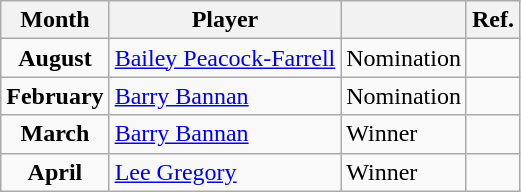<table class="wikitable" style="text-align:left">
<tr>
<th>Month</th>
<th>Player</th>
<th></th>
<th>Ref.</th>
</tr>
<tr>
<td align="center"><strong>August</strong></td>
<td> <a href='#'>Bailey Peacock-Farrell</a></td>
<td>Nomination</td>
<td align="center"></td>
</tr>
<tr>
<td align="center"><strong>February</strong></td>
<td> <a href='#'>Barry Bannan</a></td>
<td>Nomination</td>
<td align="center"></td>
</tr>
<tr>
<td align="center"><strong>March</strong></td>
<td> <a href='#'>Barry Bannan</a></td>
<td>Winner</td>
<td align="center"></td>
</tr>
<tr>
<td align="center"><strong>April</strong></td>
<td> <a href='#'>Lee Gregory</a></td>
<td>Winner</td>
<td align="center"></td>
</tr>
</table>
